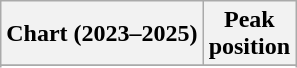<table class="wikitable sortable plainrowheaders" style="text-align:center">
<tr>
<th scope="col">Chart (2023–2025)</th>
<th scope="col">Peak<br>position</th>
</tr>
<tr>
</tr>
<tr>
</tr>
<tr>
</tr>
<tr>
</tr>
<tr>
</tr>
</table>
